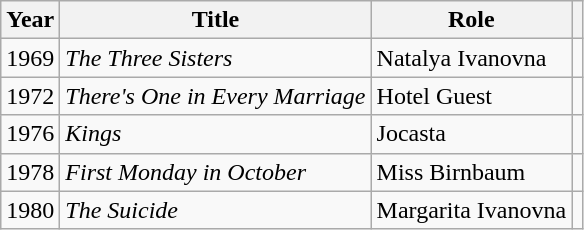<table class="wikitable sortable">
<tr>
<th>Year</th>
<th>Title</th>
<th>Role</th>
<th></th>
</tr>
<tr>
<td>1969</td>
<td><em>The Three Sisters</em></td>
<td>Natalya Ivanovna</td>
<td></td>
</tr>
<tr>
<td>1972</td>
<td><em>There's One in Every Marriage</em></td>
<td>Hotel Guest</td>
<td></td>
</tr>
<tr>
<td>1976</td>
<td><em>Kings</em></td>
<td>Jocasta</td>
<td></td>
</tr>
<tr>
<td>1978</td>
<td><em>First Monday in October</em></td>
<td>Miss Birnbaum</td>
<td></td>
</tr>
<tr>
<td>1980</td>
<td><em>The Suicide</em></td>
<td>Margarita Ivanovna</td>
<td></td>
</tr>
</table>
